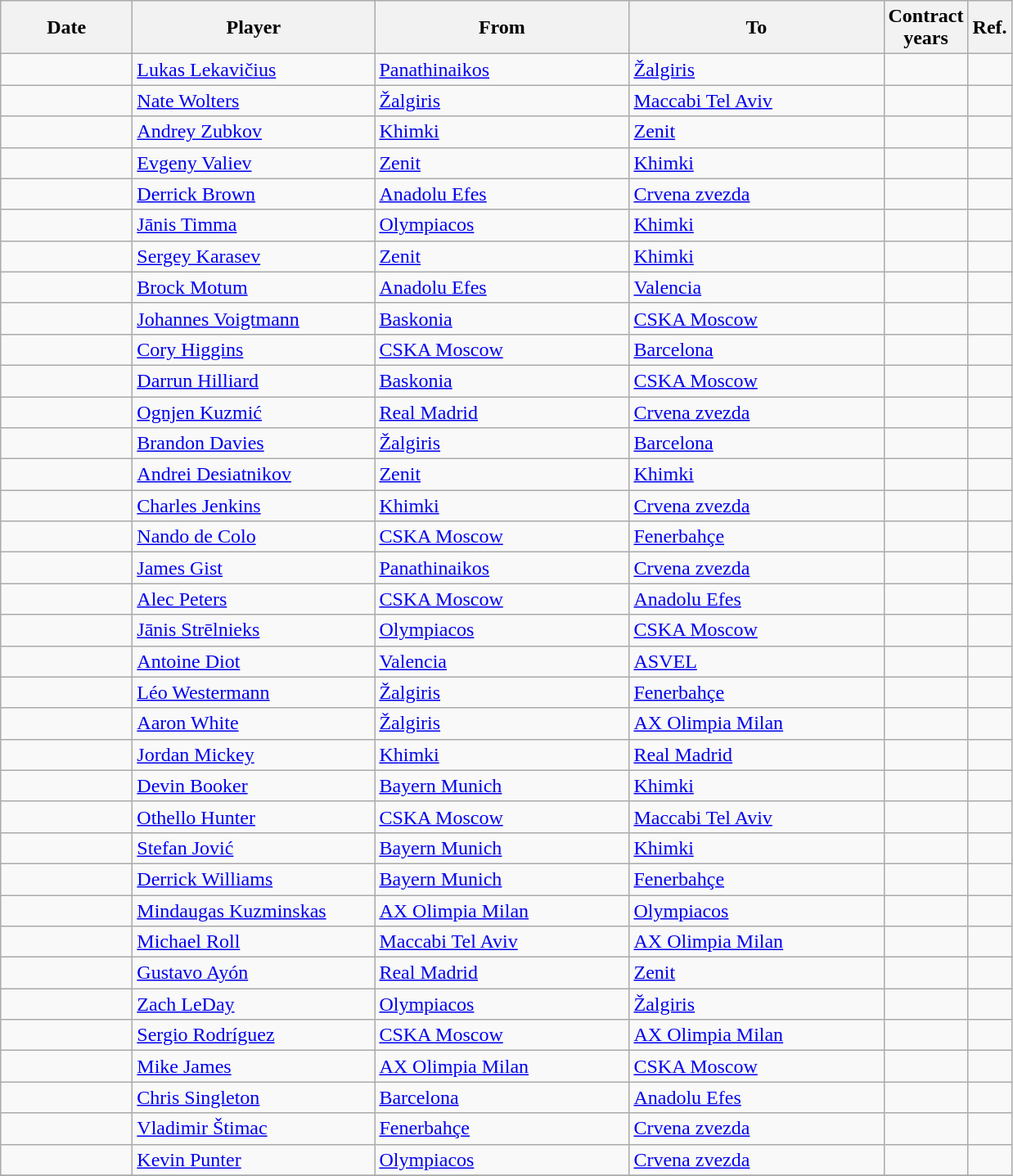<table class="wikitable sortable">
<tr>
<th width=100>Date</th>
<th width=190>Player</th>
<th style="width:200px;">From</th>
<th style="width:200px;">To</th>
<th>Contract<br>years</th>
<th>Ref.</th>
</tr>
<tr>
<td></td>
<td> <a href='#'>Lukas Lekavičius</a></td>
<td> <a href='#'>Panathinaikos</a></td>
<td> <a href='#'>Žalgiris</a></td>
<td></td>
<td></td>
</tr>
<tr>
<td></td>
<td> <a href='#'>Nate Wolters</a></td>
<td> <a href='#'>Žalgiris</a></td>
<td> <a href='#'>Maccabi Tel Aviv</a></td>
<td></td>
<td></td>
</tr>
<tr>
<td></td>
<td> <a href='#'>Andrey Zubkov</a></td>
<td> <a href='#'>Khimki</a></td>
<td> <a href='#'>Zenit</a></td>
<td></td>
<td></td>
</tr>
<tr>
<td></td>
<td> <a href='#'>Evgeny Valiev</a></td>
<td> <a href='#'>Zenit</a></td>
<td> <a href='#'>Khimki</a></td>
<td></td>
<td></td>
</tr>
<tr>
<td></td>
<td> <a href='#'>Derrick Brown</a></td>
<td> <a href='#'>Anadolu Efes</a></td>
<td> <a href='#'>Crvena zvezda</a></td>
<td></td>
<td></td>
</tr>
<tr>
<td></td>
<td> <a href='#'>Jānis Timma</a></td>
<td> <a href='#'>Olympiacos</a></td>
<td> <a href='#'>Khimki</a></td>
<td></td>
<td></td>
</tr>
<tr>
<td></td>
<td> <a href='#'>Sergey Karasev</a></td>
<td> <a href='#'>Zenit</a></td>
<td> <a href='#'>Khimki</a></td>
<td></td>
<td></td>
</tr>
<tr>
<td></td>
<td> <a href='#'>Brock Motum</a></td>
<td> <a href='#'>Anadolu Efes</a></td>
<td> <a href='#'>Valencia</a></td>
<td></td>
<td></td>
</tr>
<tr>
<td></td>
<td> <a href='#'>Johannes Voigtmann</a></td>
<td> <a href='#'>Baskonia</a></td>
<td> <a href='#'>CSKA Moscow</a></td>
<td></td>
<td></td>
</tr>
<tr>
<td></td>
<td> <a href='#'>Cory Higgins</a></td>
<td> <a href='#'>CSKA Moscow</a></td>
<td> <a href='#'>Barcelona</a></td>
<td></td>
<td></td>
</tr>
<tr>
<td></td>
<td> <a href='#'>Darrun Hilliard</a></td>
<td> <a href='#'>Baskonia</a></td>
<td> <a href='#'>CSKA Moscow</a></td>
<td></td>
<td></td>
</tr>
<tr>
<td></td>
<td> <a href='#'>Ognjen Kuzmić</a></td>
<td> <a href='#'>Real Madrid</a></td>
<td> <a href='#'>Crvena zvezda</a></td>
<td></td>
<td></td>
</tr>
<tr>
<td></td>
<td> <a href='#'>Brandon Davies</a></td>
<td> <a href='#'>Žalgiris</a></td>
<td> <a href='#'>Barcelona</a></td>
<td></td>
<td></td>
</tr>
<tr>
<td></td>
<td> <a href='#'>Andrei Desiatnikov</a></td>
<td> <a href='#'>Zenit</a></td>
<td> <a href='#'>Khimki</a></td>
<td></td>
<td></td>
</tr>
<tr>
<td></td>
<td> <a href='#'>Charles Jenkins</a></td>
<td> <a href='#'>Khimki</a></td>
<td> <a href='#'>Crvena zvezda</a></td>
<td></td>
<td></td>
</tr>
<tr>
<td></td>
<td> <a href='#'>Nando de Colo</a></td>
<td> <a href='#'>CSKA Moscow</a></td>
<td> <a href='#'>Fenerbahçe</a></td>
<td></td>
<td></td>
</tr>
<tr>
<td></td>
<td> <a href='#'>James Gist</a></td>
<td> <a href='#'>Panathinaikos</a></td>
<td> <a href='#'>Crvena zvezda</a></td>
<td></td>
<td></td>
</tr>
<tr>
<td></td>
<td> <a href='#'>Alec Peters</a></td>
<td> <a href='#'>CSKA Moscow</a></td>
<td> <a href='#'>Anadolu Efes</a></td>
<td></td>
<td></td>
</tr>
<tr>
<td></td>
<td> <a href='#'>Jānis Strēlnieks</a></td>
<td> <a href='#'>Olympiacos</a></td>
<td> <a href='#'>CSKA Moscow</a></td>
<td></td>
<td></td>
</tr>
<tr>
<td></td>
<td> <a href='#'>Antoine Diot</a></td>
<td> <a href='#'>Valencia</a></td>
<td> <a href='#'>ASVEL</a></td>
<td></td>
<td></td>
</tr>
<tr>
<td></td>
<td> <a href='#'>Léo Westermann</a></td>
<td> <a href='#'>Žalgiris</a></td>
<td> <a href='#'>Fenerbahçe</a></td>
<td></td>
<td></td>
</tr>
<tr>
<td></td>
<td> <a href='#'>Aaron White</a></td>
<td> <a href='#'>Žalgiris</a></td>
<td> <a href='#'>AX Olimpia Milan</a></td>
<td></td>
<td></td>
</tr>
<tr>
<td></td>
<td> <a href='#'>Jordan Mickey</a></td>
<td> <a href='#'>Khimki</a></td>
<td> <a href='#'>Real Madrid</a></td>
<td></td>
<td></td>
</tr>
<tr>
<td></td>
<td> <a href='#'>Devin Booker</a></td>
<td> <a href='#'>Bayern Munich</a></td>
<td> <a href='#'>Khimki</a></td>
<td></td>
<td></td>
</tr>
<tr>
<td></td>
<td> <a href='#'>Othello Hunter</a></td>
<td> <a href='#'>CSKA Moscow</a></td>
<td> <a href='#'>Maccabi Tel Aviv</a></td>
<td></td>
<td></td>
</tr>
<tr>
<td></td>
<td> <a href='#'>Stefan Jović</a></td>
<td> <a href='#'>Bayern Munich</a></td>
<td> <a href='#'>Khimki</a></td>
<td></td>
<td></td>
</tr>
<tr>
<td></td>
<td> <a href='#'>Derrick Williams</a></td>
<td> <a href='#'>Bayern Munich</a></td>
<td> <a href='#'>Fenerbahçe</a></td>
<td></td>
<td></td>
</tr>
<tr>
<td></td>
<td> <a href='#'>Mindaugas Kuzminskas</a></td>
<td> <a href='#'>AX Olimpia Milan</a></td>
<td> <a href='#'>Olympiacos</a></td>
<td></td>
<td></td>
</tr>
<tr>
<td></td>
<td> <a href='#'>Michael Roll</a></td>
<td> <a href='#'>Maccabi Tel Aviv</a></td>
<td> <a href='#'>AX Olimpia Milan</a></td>
<td></td>
<td></td>
</tr>
<tr>
<td></td>
<td> <a href='#'>Gustavo Ayón</a></td>
<td> <a href='#'>Real Madrid</a></td>
<td> <a href='#'>Zenit</a></td>
<td></td>
<td></td>
</tr>
<tr>
<td></td>
<td> <a href='#'>Zach LeDay</a></td>
<td> <a href='#'>Olympiacos</a></td>
<td> <a href='#'>Žalgiris</a></td>
<td></td>
<td></td>
</tr>
<tr>
<td></td>
<td> <a href='#'>Sergio Rodríguez</a></td>
<td> <a href='#'>CSKA Moscow</a></td>
<td> <a href='#'>AX Olimpia Milan</a></td>
<td></td>
<td></td>
</tr>
<tr>
<td></td>
<td> <a href='#'>Mike James</a></td>
<td> <a href='#'>AX Olimpia Milan</a></td>
<td> <a href='#'>CSKA Moscow</a></td>
<td></td>
<td></td>
</tr>
<tr>
<td></td>
<td> <a href='#'>Chris Singleton</a></td>
<td> <a href='#'>Barcelona</a></td>
<td> <a href='#'>Anadolu Efes</a></td>
<td></td>
<td></td>
</tr>
<tr>
<td></td>
<td> <a href='#'>Vladimir Štimac</a></td>
<td> <a href='#'>Fenerbahçe</a></td>
<td> <a href='#'>Crvena zvezda</a></td>
<td></td>
<td></td>
</tr>
<tr>
<td></td>
<td> <a href='#'>Kevin Punter</a></td>
<td> <a href='#'>Olympiacos</a></td>
<td> <a href='#'>Crvena zvezda</a></td>
<td></td>
<td></td>
</tr>
<tr>
</tr>
</table>
